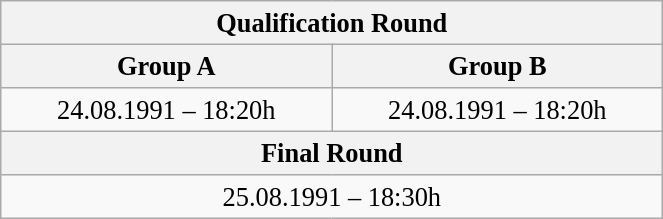<table class="wikitable" style=" text-align:center; font-size:110%;" width="35%">
<tr>
<th colspan="2">Qualification Round</th>
</tr>
<tr>
<th>Group A</th>
<th>Group B</th>
</tr>
<tr>
<td>24.08.1991 – 18:20h</td>
<td>24.08.1991 – 18:20h</td>
</tr>
<tr>
<th colspan="2">Final Round</th>
</tr>
<tr>
<td colspan="2">25.08.1991 – 18:30h</td>
</tr>
</table>
